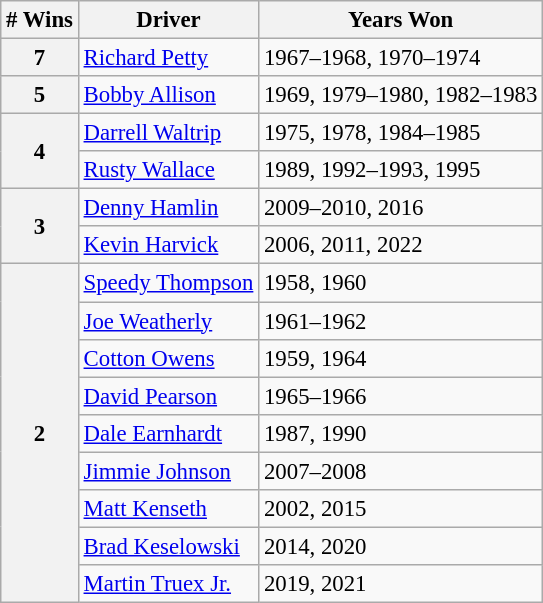<table class="wikitable" style="font-size: 95%;">
<tr>
<th># Wins</th>
<th>Driver</th>
<th>Years Won</th>
</tr>
<tr>
<th>7</th>
<td><a href='#'>Richard Petty</a></td>
<td>1967–1968, 1970–1974</td>
</tr>
<tr>
<th>5</th>
<td><a href='#'>Bobby Allison</a></td>
<td>1969, 1979–1980, 1982–1983</td>
</tr>
<tr>
<th rowspan="2">4</th>
<td><a href='#'>Darrell Waltrip</a></td>
<td>1975, 1978, 1984–1985</td>
</tr>
<tr>
<td><a href='#'>Rusty Wallace</a></td>
<td>1989, 1992–1993, 1995</td>
</tr>
<tr>
<th rowspan="2">3</th>
<td><a href='#'>Denny Hamlin</a></td>
<td>2009–2010, 2016</td>
</tr>
<tr>
<td><a href='#'>Kevin Harvick</a></td>
<td>2006, 2011, 2022</td>
</tr>
<tr>
<th rowspan="9">2</th>
<td><a href='#'>Speedy Thompson</a></td>
<td>1958, 1960</td>
</tr>
<tr>
<td><a href='#'>Joe Weatherly</a></td>
<td>1961–1962</td>
</tr>
<tr>
<td><a href='#'>Cotton Owens</a></td>
<td>1959, 1964</td>
</tr>
<tr>
<td><a href='#'>David Pearson</a></td>
<td>1965–1966</td>
</tr>
<tr>
<td><a href='#'>Dale Earnhardt</a></td>
<td>1987, 1990</td>
</tr>
<tr>
<td><a href='#'>Jimmie Johnson</a></td>
<td>2007–2008</td>
</tr>
<tr>
<td><a href='#'>Matt Kenseth</a></td>
<td>2002, 2015</td>
</tr>
<tr>
<td><a href='#'>Brad Keselowski</a></td>
<td>2014, 2020</td>
</tr>
<tr>
<td><a href='#'>Martin Truex Jr.</a></td>
<td>2019, 2021</td>
</tr>
</table>
